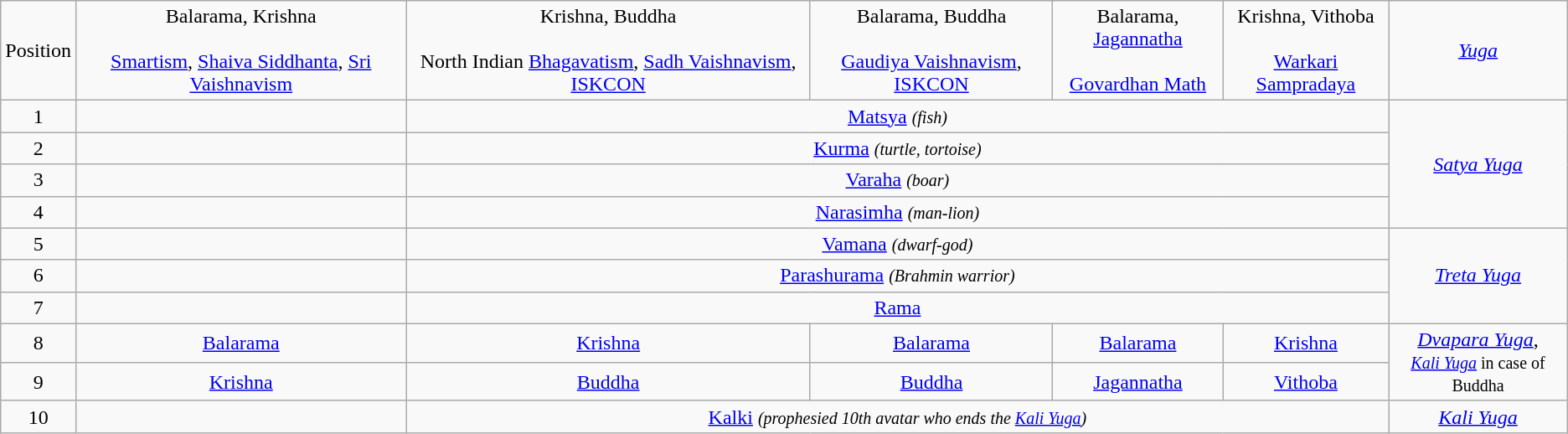<table class="wikitable sortable" style="text-align:center;">
<tr>
<td>Position</td>
<td>Balarama, Krishna<br><br><a href='#'>Smartism</a>, <a href='#'>Shaiva Siddhanta</a>, <a href='#'>Sri Vaishnavism</a></td>
<td>Krishna, Buddha<br><br>North Indian <a href='#'>Bhagavatism</a>, <a href='#'>Sadh Vaishnavism</a>, <a href='#'>ISKCON</a></td>
<td>Balarama, Buddha<br><br><a href='#'>Gaudiya Vaishnavism</a>, <a href='#'>ISKCON</a></td>
<td>Balarama, <a href='#'>Jagannatha</a><br><br><a href='#'>Govardhan Math</a></td>
<td>Krishna, Vithoba<br><br><a href='#'>Warkari Sampradaya</a></td>
<td><em><a href='#'>Yuga</a></em></td>
</tr>
<tr>
<td>1</td>
<td></td>
<td colspan="4"><a href='#'>Matsya</a> <small><em>(fish)</em></small></td>
<td rowspan="4"><em><a href='#'>Satya Yuga</a></em></td>
</tr>
<tr>
<td>2</td>
<td></td>
<td colspan="4"><a href='#'>Kurma</a> <small><em>(turtle, tortoise)</em></small></td>
</tr>
<tr>
<td>3</td>
<td></td>
<td colspan="4"><a href='#'>Varaha</a> <small><em>(boar)</em></small></td>
</tr>
<tr>
<td>4</td>
<td></td>
<td colspan="4"><a href='#'>Narasimha</a> <small><em>(man-lion)</em></small></td>
</tr>
<tr>
<td>5</td>
<td></td>
<td colspan="4"><a href='#'>Vamana</a> <small><em>(dwarf-god)</em></small></td>
<td rowspan="3"><em><a href='#'>Treta Yuga</a></em></td>
</tr>
<tr>
<td>6</td>
<td></td>
<td colspan="4"><a href='#'>Parashurama</a> <small><em>(Brahmin warrior)</em></small></td>
</tr>
<tr>
<td>7</td>
<td></td>
<td colspan="4"><a href='#'>Rama</a></td>
</tr>
<tr>
<td>8</td>
<td><a href='#'>Balarama</a></td>
<td><a href='#'>Krishna</a></td>
<td><a href='#'>Balarama</a></td>
<td><a href='#'>Balarama</a></td>
<td><a href='#'>Krishna</a></td>
<td rowspan=2><em><a href='#'>Dvapara Yuga</a></em>,<br><small><em><a href='#'>Kali Yuga</a></em> in case of Buddha</small></td>
</tr>
<tr>
<td>9</td>
<td><a href='#'>Krishna</a></td>
<td><a href='#'>Buddha</a></td>
<td><a href='#'>Buddha</a></td>
<td><a href='#'>Jagannatha</a></td>
<td><a href='#'>Vithoba</a></td>
</tr>
<tr>
<td>10</td>
<td></td>
<td colspan="4"><a href='#'>Kalki</a> <small><em>(prophesied 10th avatar who ends the <a href='#'>Kali Yuga</a>)</em></small></td>
<td><em><a href='#'>Kali Yuga</a></em></td>
</tr>
</table>
